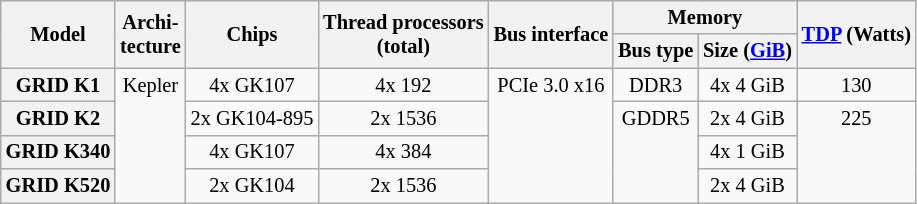<table class="mw-datatable wikitable sortable sort-under" style="font-size:85%; text-align:center;">
<tr>
<th rowspan=2>Model</th>
<th rowspan=2>Archi-<br>tecture</th>
<th rowspan=2>Chips</th>
<th rowspan=2>Thread processors<br>(total)</th>
<th rowspan=2>Bus interface</th>
<th colspan=2>Memory</th>
<th rowspan=2><a href='#'>TDP</a> (Watts)</th>
</tr>
<tr>
<th>Bus type</th>
<th>Size (<a href='#'>GiB</a>)</th>
</tr>
<tr valign="top">
<th style="text-align:center">GRID K1</th>
<td rowspan="4">Kepler</td>
<td>4x GK107</td>
<td>4x 192</td>
<td rowspan="4">PCIe 3.0 x16</td>
<td>DDR3</td>
<td>4x 4 GiB</td>
<td>130</td>
</tr>
<tr valign="top">
<th style="text-align:center;">GRID K2</th>
<td>2x GK104-895</td>
<td>2x 1536</td>
<td rowspan="3">GDDR5</td>
<td>2x 4 GiB</td>
<td rowspan="3">225</td>
</tr>
<tr>
<th>GRID K340</th>
<td>4x GK107</td>
<td>4x 384</td>
<td>4x 1 GiB</td>
</tr>
<tr>
<th>GRID K520</th>
<td>2x GK104</td>
<td>2x 1536</td>
<td>2x 4 GiB</td>
</tr>
</table>
